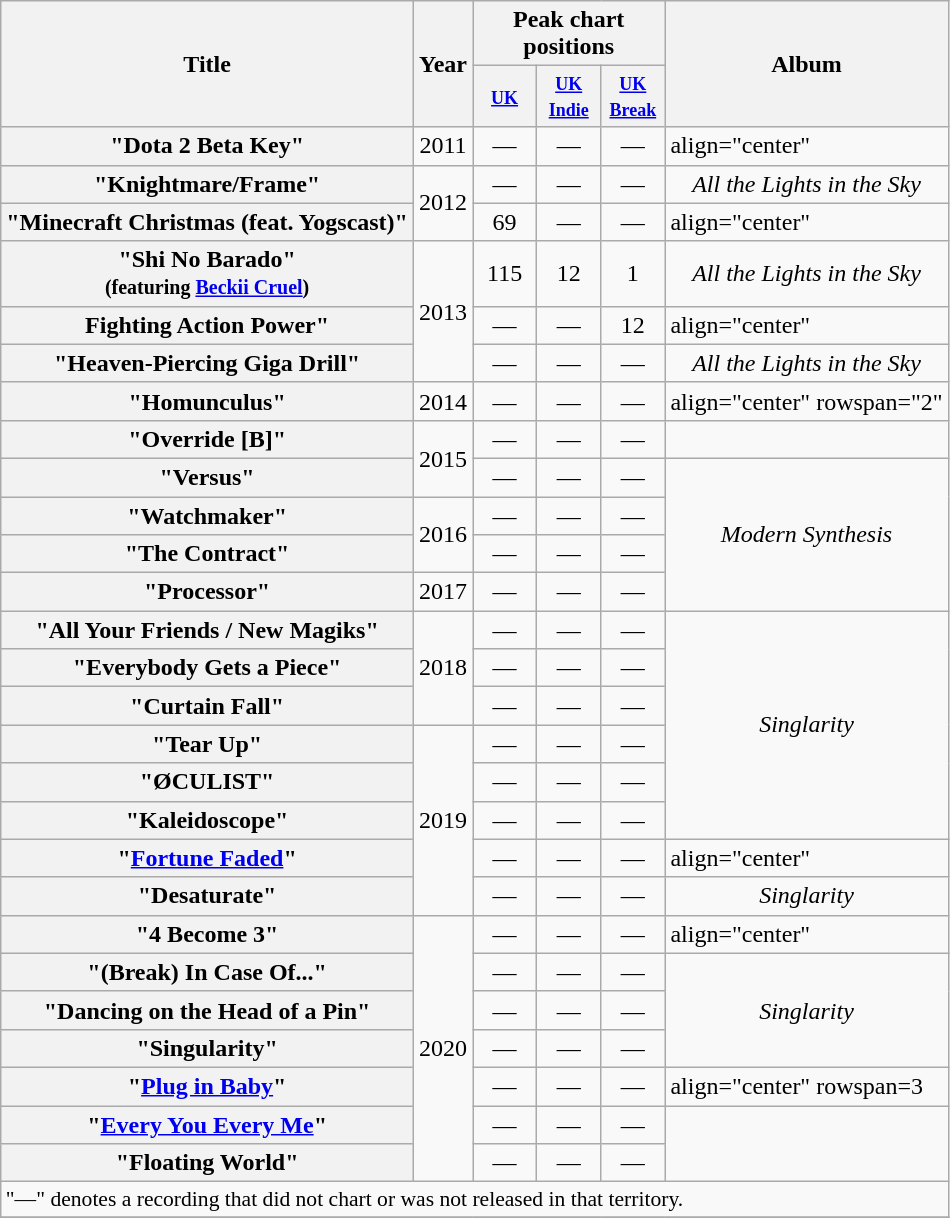<table class="wikitable plainrowheaders">
<tr>
<th rowspan="2">Title</th>
<th rowspan="2" style="width:1em;">Year</th>
<th colspan="3">Peak chart positions</th>
<th rowspan="2">Album</th>
</tr>
<tr>
<th scope="col" style="width:2.5em;font-size:90%;"><small><a href='#'>UK</a></small><br></th>
<th scope="col" style="width:2.5em;font-size:90%;"><small><a href='#'>UK<br>Indie</a></small></th>
<th scope="col" style="width:2.5em;font-size:90%;"><small><a href='#'>UK<br>Break</a><br></small></th>
</tr>
<tr>
<th scope="row">"Dota 2 Beta Key"</th>
<td align="center">2011</td>
<td align="center">—</td>
<td align="center">—</td>
<td align="center">—</td>
<td>align="center" </td>
</tr>
<tr>
<th scope="row">"Knightmare/Frame"</th>
<td align="center" rowspan="2">2012</td>
<td align="center">—</td>
<td align="center">—</td>
<td align="center">—</td>
<td align="center" rowspan="1"><em>All the Lights in the Sky</em></td>
</tr>
<tr>
<th scope="row">"Minecraft Christmas (feat. Yogscast)"</th>
<td align="center">69</td>
<td align="center">—</td>
<td align="center">—</td>
<td>align="center" </td>
</tr>
<tr>
<th scope="row">"Shi No Barado"<br><small>(featuring <a href='#'>Beckii Cruel</a>)</small></th>
<td align="center" rowspan="3">2013</td>
<td align="center">115</td>
<td align="center">12</td>
<td align="center">1</td>
<td align="center"><em>All the Lights in the Sky</em></td>
</tr>
<tr>
<th scope="row"> Fighting Action Power"</th>
<td align="center">—</td>
<td align="center">—</td>
<td align="center">12</td>
<td>align="center" </td>
</tr>
<tr>
<th scope="row">"Heaven-Piercing Giga Drill"</th>
<td align="center">—</td>
<td align="center">—</td>
<td align="center">—</td>
<td align="center"><em>All the Lights in the Sky</em></td>
</tr>
<tr>
<th scope="row">"Homunculus"</th>
<td>2014</td>
<td align="center">—</td>
<td align="center">—</td>
<td align="center">—</td>
<td>align="center" rowspan="2"</td>
</tr>
<tr>
<th scope="row">"Override [B]"</th>
<td align="center" rowspan="2">2015</td>
<td align="center">—</td>
<td align="center">—</td>
<td align="center">—</td>
</tr>
<tr>
<th scope="row">"Versus"</th>
<td align="center">—</td>
<td align="center">—</td>
<td align="center">—</td>
<td align="center" rowspan="4"><em>Modern Synthesis</em></td>
</tr>
<tr>
<th scope="row">"Watchmaker"</th>
<td align="center" rowspan="2">2016</td>
<td align="center">—</td>
<td align="center">—</td>
<td align="center">—</td>
</tr>
<tr>
<th scope="row">"The Contract"</th>
<td align="center">—</td>
<td align="center">—</td>
<td align="center">—</td>
</tr>
<tr>
<th scope="row">"Processor"</th>
<td align="center" rowspan="1">2017</td>
<td align="center">—</td>
<td align="center">—</td>
<td align="center">—</td>
</tr>
<tr>
<th scope="row">"All Your Friends / New Magiks"</th>
<td align="center" rowspan="3">2018</td>
<td align="center">—</td>
<td align="center">—</td>
<td align="center">—</td>
<td align="center" rowspan=6><em>Singlarity</em></td>
</tr>
<tr>
<th scope="row">"Everybody Gets a Piece"</th>
<td align="center">—</td>
<td align="center">—</td>
<td align="center">—</td>
</tr>
<tr>
<th scope="row">"Curtain Fall"</th>
<td align="center">—</td>
<td align="center">—</td>
<td align="center">—</td>
</tr>
<tr>
<th scope="row">"Tear Up"</th>
<td align="center" rowspan="5">2019</td>
<td align="center">—</td>
<td align="center">—</td>
<td align="center">—</td>
</tr>
<tr>
<th scope="row">"ØCULIST"</th>
<td align="center">—</td>
<td align="center">—</td>
<td align="center">—</td>
</tr>
<tr>
<th scope="row">"Kaleidoscope"</th>
<td align="center">—</td>
<td align="center">—</td>
<td align="center">—</td>
</tr>
<tr>
<th scope="row">"<a href='#'>Fortune Faded</a>"</th>
<td align="center">—</td>
<td align="center">—</td>
<td align="center">—</td>
<td>align="center" </td>
</tr>
<tr>
<th scope="row">"Desaturate"</th>
<td align="center">—</td>
<td align="center">—</td>
<td align="center">—</td>
<td align="center"><em>Singlarity</em></td>
</tr>
<tr>
<th scope="row">"4 Become 3"</th>
<td align="center" rowspan="7">2020</td>
<td align="center">—</td>
<td align="center">—</td>
<td align="center">—</td>
<td>align="center" </td>
</tr>
<tr>
<th scope="row">"(Break) In Case Of..."</th>
<td align="center">—</td>
<td align="center">—</td>
<td align="center">—</td>
<td align="center" rowspan=3><em>Singlarity</em></td>
</tr>
<tr>
<th scope="row">"Dancing on the Head of a Pin"</th>
<td align="center">—</td>
<td align="center">—</td>
<td align="center">—</td>
</tr>
<tr>
<th scope="row">"Singularity"</th>
<td align="center">—</td>
<td align="center">—</td>
<td align="center">—</td>
</tr>
<tr>
<th scope="row">"<a href='#'>Plug in Baby</a>"</th>
<td align="center">—</td>
<td align="center">—</td>
<td align="center">—</td>
<td>align="center" rowspan=3</td>
</tr>
<tr>
<th scope="row">"<a href='#'>Every You Every Me</a>"</th>
<td align="center">—</td>
<td align="center">—</td>
<td align="center">—</td>
</tr>
<tr>
<th scope="row">"Floating World"</th>
<td align="center">—</td>
<td align="center">—</td>
<td align="center">—</td>
</tr>
<tr>
<td align="centre" colspan="12" style="font-size:90%">"—" denotes a recording that did not chart or was not released in that territory.<br></td>
</tr>
<tr>
</tr>
</table>
